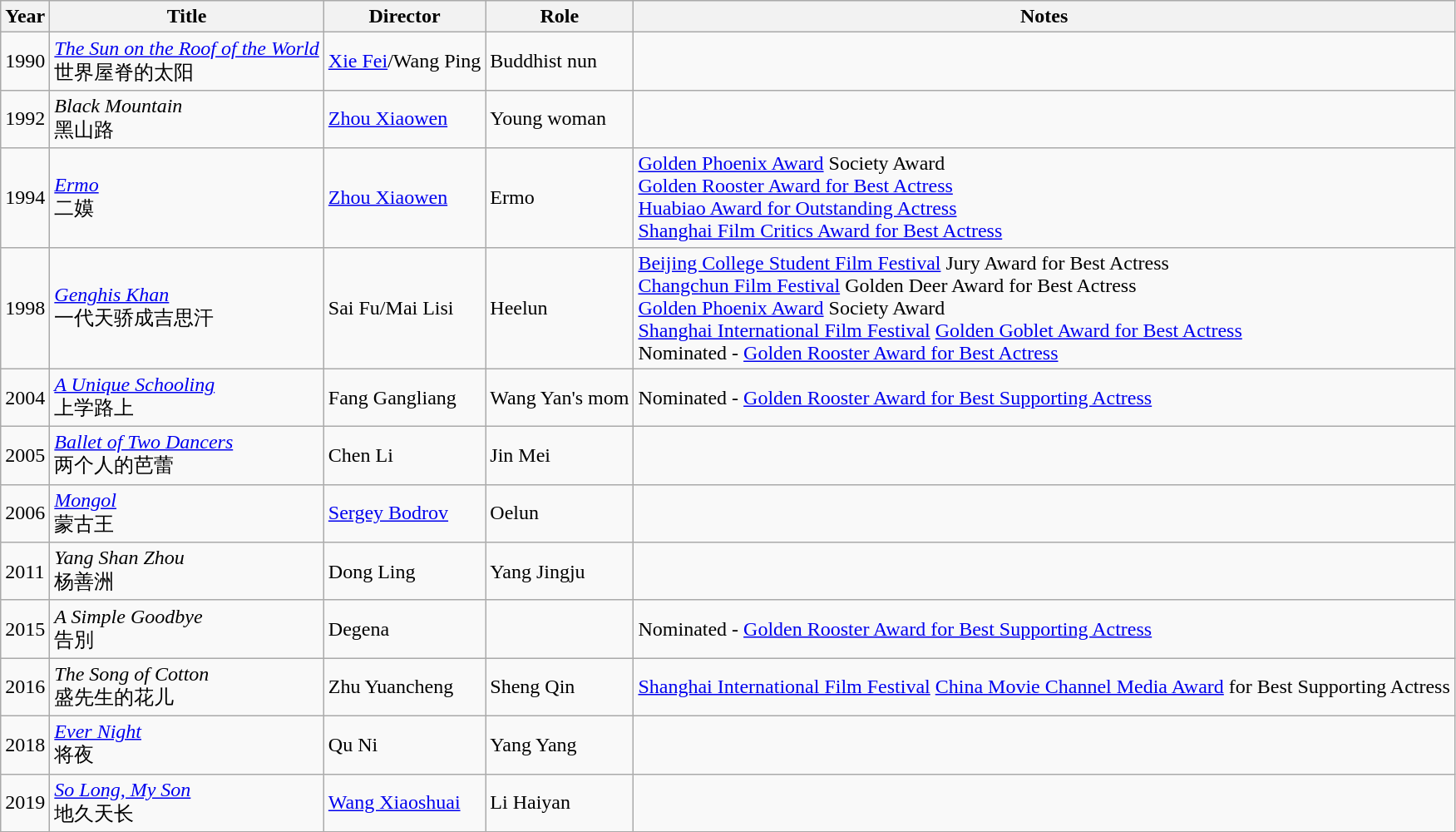<table class="wikitable">
<tr>
<th>Year</th>
<th>Title</th>
<th>Director</th>
<th>Role</th>
<th>Notes</th>
</tr>
<tr>
<td>1990</td>
<td><em><a href='#'>The Sun on the Roof of the World</a></em><br>世界屋脊的太阳</td>
<td><a href='#'>Xie Fei</a>/Wang Ping</td>
<td>Buddhist nun</td>
<td></td>
</tr>
<tr>
<td>1992</td>
<td><em>Black Mountain</em><br>黑山路</td>
<td><a href='#'>Zhou Xiaowen</a></td>
<td>Young woman</td>
<td></td>
</tr>
<tr>
<td>1994</td>
<td><em><a href='#'>Ermo</a></em><br>二嫫</td>
<td><a href='#'>Zhou Xiaowen</a></td>
<td>Ermo</td>
<td><a href='#'>Golden Phoenix Award</a> Society Award<br><a href='#'>Golden Rooster Award for Best Actress</a><br><a href='#'>Huabiao Award for Outstanding Actress</a><br><a href='#'>Shanghai Film Critics Award for Best Actress</a></td>
</tr>
<tr>
<td>1998</td>
<td><em><a href='#'>Genghis Khan</a></em><br>一代天骄成吉思汗</td>
<td>Sai Fu/Mai Lisi</td>
<td>Heelun</td>
<td><a href='#'>Beijing College Student Film Festival</a> Jury Award for Best Actress<br><a href='#'>Changchun Film Festival</a> Golden Deer Award for Best Actress<br><a href='#'>Golden Phoenix Award</a> Society Award<br><a href='#'>Shanghai International Film Festival</a> <a href='#'>Golden Goblet Award for Best Actress</a><br>Nominated - <a href='#'>Golden Rooster Award for Best Actress</a><br></td>
</tr>
<tr>
<td>2004</td>
<td><em><a href='#'>A Unique Schooling</a></em><br>上学路上</td>
<td>Fang Gangliang</td>
<td>Wang Yan's mom</td>
<td>Nominated - <a href='#'>Golden Rooster Award for Best Supporting Actress</a></td>
</tr>
<tr>
<td>2005</td>
<td><em><a href='#'>Ballet of Two Dancers</a></em><br>两个人的芭蕾</td>
<td>Chen Li</td>
<td>Jin Mei</td>
<td></td>
</tr>
<tr>
<td>2006</td>
<td><em><a href='#'>Mongol</a></em><br>蒙古王</td>
<td><a href='#'>Sergey Bodrov</a></td>
<td>Oelun</td>
<td></td>
</tr>
<tr>
<td>2011</td>
<td><em>Yang Shan Zhou</em><br>杨善洲</td>
<td>Dong Ling</td>
<td>Yang Jingju</td>
<td></td>
</tr>
<tr>
<td>2015</td>
<td><em>A Simple Goodbye</em><br>告別</td>
<td>Degena</td>
<td></td>
<td>Nominated - <a href='#'>Golden Rooster Award for Best Supporting Actress</a></td>
</tr>
<tr>
<td>2016</td>
<td><em>The Song of Cotton</em><br>盛先生的花儿</td>
<td>Zhu Yuancheng</td>
<td>Sheng Qin</td>
<td><a href='#'>Shanghai International Film Festival</a> <a href='#'>China Movie Channel Media Award</a> for Best Supporting Actress</td>
</tr>
<tr>
<td>2018</td>
<td><em><a href='#'>Ever Night</a></em> <br> 将夜</td>
<td>Qu Ni</td>
<td>Yang Yang</td>
<td></td>
</tr>
<tr>
<td>2019</td>
<td><em><a href='#'>So Long, My Son</a></em> <br> 地久天长</td>
<td><a href='#'>Wang Xiaoshuai</a></td>
<td>Li Haiyan</td>
<td></td>
</tr>
</table>
